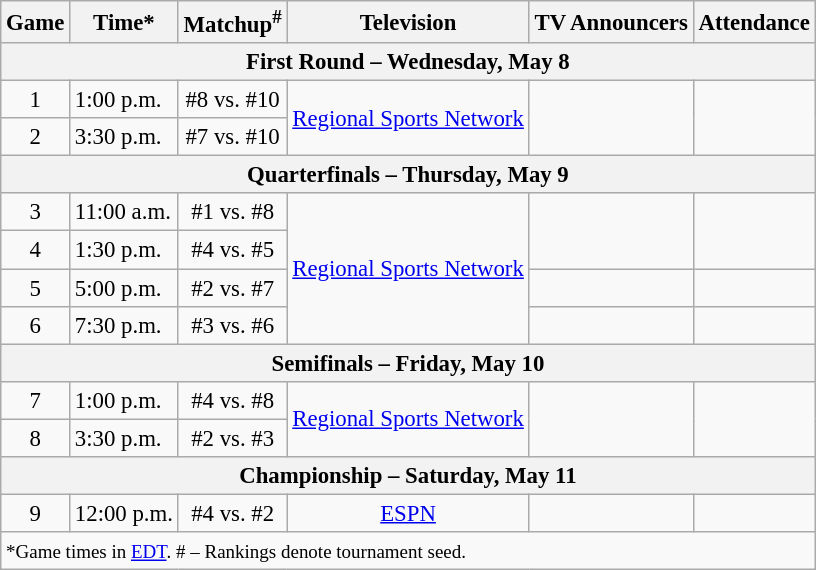<table class="wikitable" style="font-size: 95%">
<tr align="center">
<th>Game</th>
<th>Time*</th>
<th>Matchup<sup>#</sup></th>
<th>Television</th>
<th>TV Announcers</th>
<th>Attendance</th>
</tr>
<tr>
<th colspan=7>First Round – Wednesday, May 8</th>
</tr>
<tr>
<td style="text-align:center;">1</td>
<td>1:00 p.m.</td>
<td style="text-align:center;">#8 <strong></strong> vs. #10 </td>
<td rowspan=2 style="text-align:center;"><a href='#'>Regional Sports Network</a></td>
<td rowspan=2 style="text-align:center;"></td>
<td rowspan=2 style="text-align:center;"></td>
</tr>
<tr>
<td style="text-align:center;">2</td>
<td>3:30 p.m.</td>
<td style="text-align:center;">#7 <strong></strong> vs. #10 </td>
</tr>
<tr>
<th colspan=7>Quarterfinals – Thursday, May 9</th>
</tr>
<tr>
<td style="text-align:center;">3</td>
<td>11:00 a.m.</td>
<td style="text-align:center;">#1  vs. #8 <strong></strong></td>
<td rowspan=4 style="text-align:center;"><a href='#'>Regional Sports Network</a></td>
<td rowspan=2 style="text-align:center;"></td>
<td rowspan=2 style="text-align:center;"></td>
</tr>
<tr>
<td style="text-align:center;">4</td>
<td>1:30 p.m.</td>
<td style="text-align:center;">#4 <strong></strong> vs. #5 </td>
</tr>
<tr>
<td style="text-align:center;">5</td>
<td>5:00 p.m.</td>
<td style="text-align:center;">#2 <strong></strong> vs. #7 </td>
<td style="text-align:center;"></td>
<td style="text-align:center;"></td>
</tr>
<tr>
<td style="text-align:center;">6</td>
<td>7:30 p.m.</td>
<td style="text-align:center;">#3 <strong></strong> vs. #6 </td>
<td style="text-align:center;"></td>
<td style="text-align:center;"></td>
</tr>
<tr>
<th colspan=7>Semifinals – Friday, May 10</th>
</tr>
<tr>
<td style="text-align:center;">7</td>
<td>1:00 p.m.</td>
<td style="text-align:center;">#4  vs. #8 </td>
<td rowspan=2 style="text-align:center;"><a href='#'>Regional Sports Network</a></td>
<td rowspan=2 style="text-align:center;"></td>
<td rowspan=2 style="text-align:center;"></td>
</tr>
<tr>
<td style="text-align:center;">8</td>
<td>3:30 p.m.</td>
<td style="text-align:center;">#2  vs. #3 </td>
</tr>
<tr>
<th colspan=7>Championship – Saturday, May 11</th>
</tr>
<tr>
<td style="text-align:center;">9</td>
<td>12:00 p.m.</td>
<td style="text-align:center;">#4  vs. #2 </td>
<td style="text-align:center;"><a href='#'>ESPN</a></td>
<td style="text-align:center;"></td>
<td style="text-align:center;"></td>
</tr>
<tr>
<td colspan=7><small>*Game times in <a href='#'>EDT</a>. # – Rankings denote tournament seed.</small></td>
</tr>
</table>
